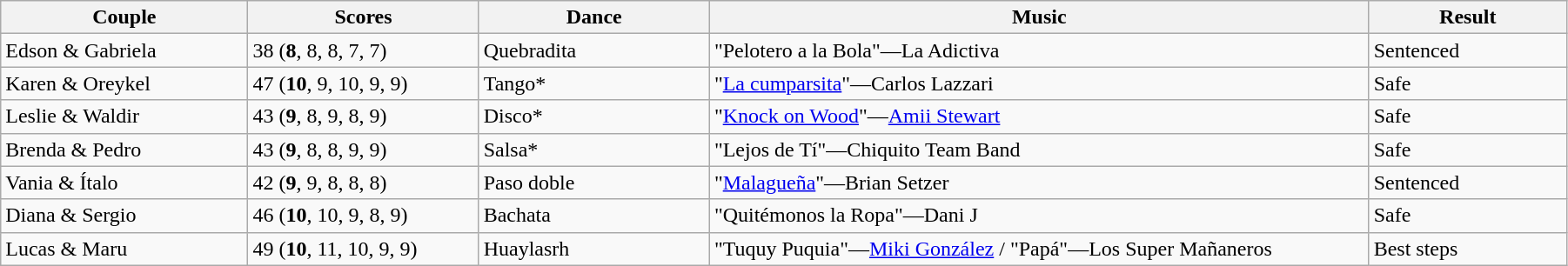<table class="wikitable sortable" style="width:95%; white-space:nowrap;">
<tr>
<th style="width:15%;">Couple</th>
<th style="width:14%;">Scores</th>
<th style="width:14%;">Dance</th>
<th style="width:40%;">Music</th>
<th style="width:12%;">Result</th>
</tr>
<tr>
<td>Edson & Gabriela</td>
<td>38 (<strong>8</strong>, 8, 8, 7, 7)</td>
<td>Quebradita</td>
<td>"Pelotero a la Bola"—La Adictiva</td>
<td>Sentenced</td>
</tr>
<tr>
<td>Karen & Oreykel</td>
<td>47 (<strong>10</strong>, 9, 10, 9, 9)</td>
<td>Tango*</td>
<td>"<a href='#'>La cumparsita</a>"—Carlos Lazzari</td>
<td>Safe</td>
</tr>
<tr>
<td>Leslie & Waldir</td>
<td>43 (<strong>9</strong>, 8, 9, 8, 9)</td>
<td>Disco*</td>
<td>"<a href='#'>Knock on Wood</a>"—<a href='#'>Amii Stewart</a></td>
<td>Safe</td>
</tr>
<tr>
<td>Brenda & Pedro</td>
<td>43 (<strong>9</strong>, 8, 8, 9, 9)</td>
<td>Salsa*</td>
<td>"Lejos de Tí"—Chiquito Team Band</td>
<td>Safe</td>
</tr>
<tr>
<td>Vania & Ítalo</td>
<td>42 (<strong>9</strong>, 9, 8, 8, 8)</td>
<td>Paso doble</td>
<td>"<a href='#'>Malagueña</a>"—Brian Setzer</td>
<td>Sentenced</td>
</tr>
<tr>
<td>Diana & Sergio</td>
<td>46 (<strong>10</strong>, 10, 9, 8, 9)</td>
<td>Bachata</td>
<td>"Quitémonos la Ropa"—Dani J</td>
<td>Safe</td>
</tr>
<tr>
<td>Lucas & Maru</td>
<td>49 (<strong>10</strong>, 11, 10, 9, 9)</td>
<td>Huaylasrh</td>
<td>"Tuquy Puquia"—<a href='#'>Miki González</a> / "Papá"—Los Super Mañaneros</td>
<td>Best steps</td>
</tr>
</table>
